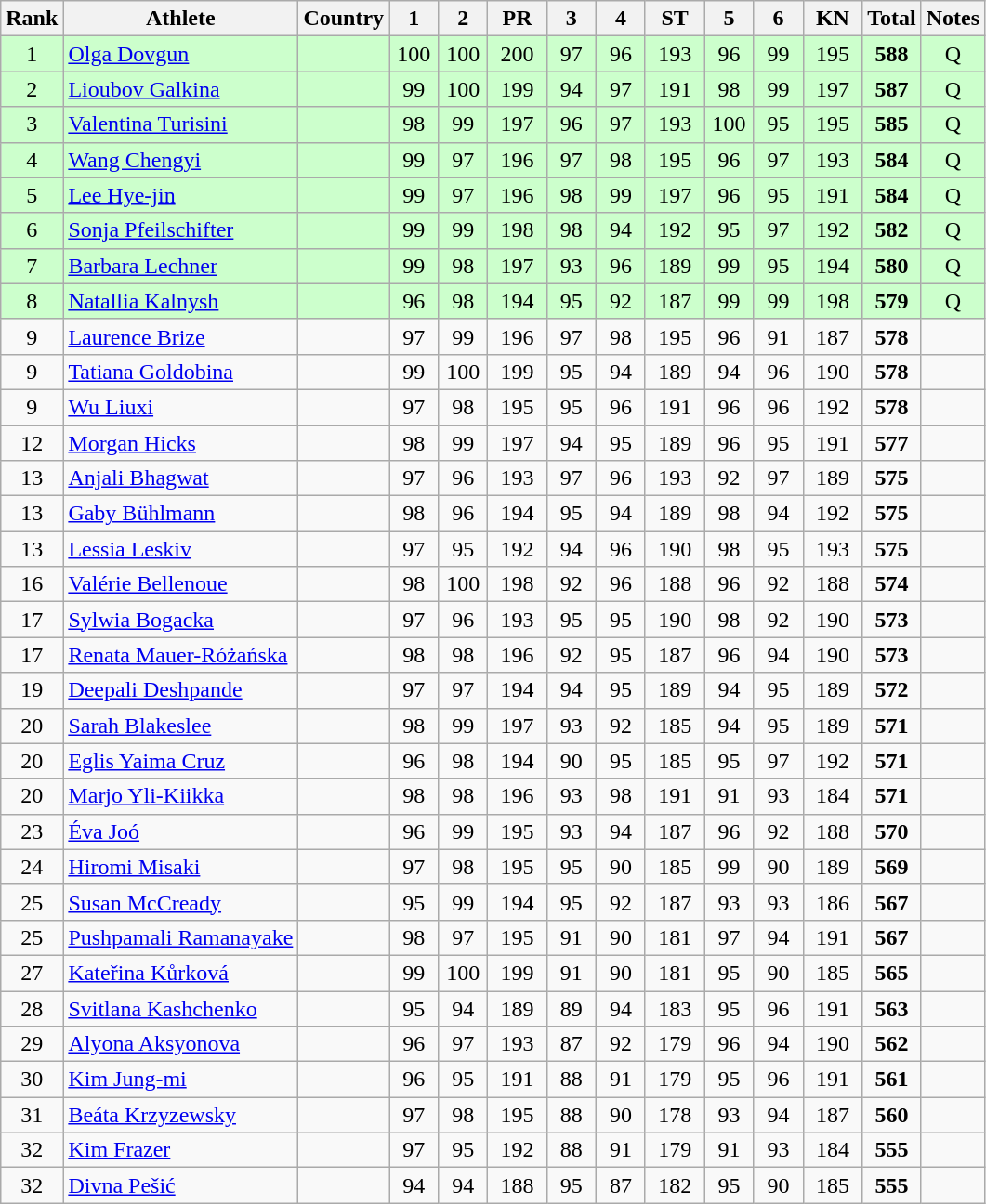<table class="wikitable sortable" style="text-align:center">
<tr>
<th>Rank</th>
<th>Athlete</th>
<th>Country</th>
<th class="unsortable" style="width: 28px">1</th>
<th class="unsortable" style="width: 28px">2</th>
<th style="width: 35px">PR</th>
<th class="unsortable" style="width: 28px">3</th>
<th class="unsortable" style="width: 28px">4</th>
<th style="width: 35px">ST</th>
<th class="unsortable" style="width: 28px">5</th>
<th class="unsortable" style="width: 28px">6</th>
<th style="width: 35px">KN</th>
<th>Total</th>
<th class="unsortable">Notes</th>
</tr>
<tr bgcolor=#ccffcc>
<td>1</td>
<td align=left><a href='#'>Olga Dovgun</a></td>
<td align=left></td>
<td>100</td>
<td>100</td>
<td>200</td>
<td>97</td>
<td>96</td>
<td>193</td>
<td>96</td>
<td>99</td>
<td>195</td>
<td><strong>588</strong></td>
<td>Q</td>
</tr>
<tr bgcolor=#ccffcc>
<td>2</td>
<td align=left><a href='#'>Lioubov Galkina</a></td>
<td align=left></td>
<td>99</td>
<td>100</td>
<td>199</td>
<td>94</td>
<td>97</td>
<td>191</td>
<td>98</td>
<td>99</td>
<td>197</td>
<td><strong>587</strong></td>
<td>Q</td>
</tr>
<tr bgcolor=#ccffcc>
<td>3</td>
<td align=left><a href='#'>Valentina Turisini</a></td>
<td align=left></td>
<td>98</td>
<td>99</td>
<td>197</td>
<td>96</td>
<td>97</td>
<td>193</td>
<td>100</td>
<td>95</td>
<td>195</td>
<td><strong>585</strong></td>
<td>Q</td>
</tr>
<tr bgcolor=#ccffcc>
<td>4</td>
<td align=left><a href='#'>Wang Chengyi</a></td>
<td align=left></td>
<td>99</td>
<td>97</td>
<td>196</td>
<td>97</td>
<td>98</td>
<td>195</td>
<td>96</td>
<td>97</td>
<td>193</td>
<td><strong>584</strong></td>
<td>Q</td>
</tr>
<tr bgcolor=#ccffcc>
<td>5</td>
<td align=left><a href='#'>Lee Hye-jin</a></td>
<td align=left></td>
<td>99</td>
<td>97</td>
<td>196</td>
<td>98</td>
<td>99</td>
<td>197</td>
<td>96</td>
<td>95</td>
<td>191</td>
<td><strong>584</strong></td>
<td>Q</td>
</tr>
<tr bgcolor=#ccffcc>
<td>6</td>
<td align=left><a href='#'>Sonja Pfeilschifter</a></td>
<td align=left></td>
<td>99</td>
<td>99</td>
<td>198</td>
<td>98</td>
<td>94</td>
<td>192</td>
<td>95</td>
<td>97</td>
<td>192</td>
<td><strong>582</strong></td>
<td>Q</td>
</tr>
<tr bgcolor=#ccffcc>
<td>7</td>
<td align=left><a href='#'>Barbara Lechner</a></td>
<td align=left></td>
<td>99</td>
<td>98</td>
<td>197</td>
<td>93</td>
<td>96</td>
<td>189</td>
<td>99</td>
<td>95</td>
<td>194</td>
<td><strong>580</strong></td>
<td>Q</td>
</tr>
<tr bgcolor=#ccffcc>
<td>8</td>
<td align=left><a href='#'>Natallia Kalnysh</a></td>
<td align=left></td>
<td>96</td>
<td>98</td>
<td>194</td>
<td>95</td>
<td>92</td>
<td>187</td>
<td>99</td>
<td>99</td>
<td>198</td>
<td><strong>579</strong></td>
<td>Q</td>
</tr>
<tr>
<td>9</td>
<td align=left><a href='#'>Laurence Brize</a></td>
<td align=left></td>
<td>97</td>
<td>99</td>
<td>196</td>
<td>97</td>
<td>98</td>
<td>195</td>
<td>96</td>
<td>91</td>
<td>187</td>
<td><strong>578</strong></td>
<td></td>
</tr>
<tr>
<td>9</td>
<td align=left><a href='#'>Tatiana Goldobina</a></td>
<td align=left></td>
<td>99</td>
<td>100</td>
<td>199</td>
<td>95</td>
<td>94</td>
<td>189</td>
<td>94</td>
<td>96</td>
<td>190</td>
<td><strong>578</strong></td>
<td></td>
</tr>
<tr>
<td>9</td>
<td align=left><a href='#'>Wu Liuxi</a></td>
<td align=left></td>
<td>97</td>
<td>98</td>
<td>195</td>
<td>95</td>
<td>96</td>
<td>191</td>
<td>96</td>
<td>96</td>
<td>192</td>
<td><strong>578</strong></td>
<td></td>
</tr>
<tr>
<td>12</td>
<td align=left><a href='#'>Morgan Hicks</a></td>
<td align=left></td>
<td>98</td>
<td>99</td>
<td>197</td>
<td>94</td>
<td>95</td>
<td>189</td>
<td>96</td>
<td>95</td>
<td>191</td>
<td><strong>577</strong></td>
<td></td>
</tr>
<tr>
<td>13</td>
<td align=left><a href='#'>Anjali Bhagwat</a></td>
<td align=left></td>
<td>97</td>
<td>96</td>
<td>193</td>
<td>97</td>
<td>96</td>
<td>193</td>
<td>92</td>
<td>97</td>
<td>189</td>
<td><strong>575</strong></td>
<td></td>
</tr>
<tr>
<td>13</td>
<td align=left><a href='#'>Gaby Bühlmann</a></td>
<td align=left></td>
<td>98</td>
<td>96</td>
<td>194</td>
<td>95</td>
<td>94</td>
<td>189</td>
<td>98</td>
<td>94</td>
<td>192</td>
<td><strong>575</strong></td>
<td></td>
</tr>
<tr>
<td>13</td>
<td align=left><a href='#'>Lessia Leskiv</a></td>
<td align=left></td>
<td>97</td>
<td>95</td>
<td>192</td>
<td>94</td>
<td>96</td>
<td>190</td>
<td>98</td>
<td>95</td>
<td>193</td>
<td><strong>575</strong></td>
<td></td>
</tr>
<tr>
<td>16</td>
<td align=left><a href='#'>Valérie Bellenoue</a></td>
<td align=left></td>
<td>98</td>
<td>100</td>
<td>198</td>
<td>92</td>
<td>96</td>
<td>188</td>
<td>96</td>
<td>92</td>
<td>188</td>
<td><strong>574</strong></td>
<td></td>
</tr>
<tr>
<td>17</td>
<td align=left><a href='#'>Sylwia Bogacka</a></td>
<td align=left></td>
<td>97</td>
<td>96</td>
<td>193</td>
<td>95</td>
<td>95</td>
<td>190</td>
<td>98</td>
<td>92</td>
<td>190</td>
<td><strong>573</strong></td>
<td></td>
</tr>
<tr>
<td>17</td>
<td align=left><a href='#'>Renata Mauer-Różańska</a></td>
<td align=left></td>
<td>98</td>
<td>98</td>
<td>196</td>
<td>92</td>
<td>95</td>
<td>187</td>
<td>96</td>
<td>94</td>
<td>190</td>
<td><strong>573</strong></td>
<td></td>
</tr>
<tr>
<td>19</td>
<td align=left><a href='#'>Deepali Deshpande</a></td>
<td align=left></td>
<td>97</td>
<td>97</td>
<td>194</td>
<td>94</td>
<td>95</td>
<td>189</td>
<td>94</td>
<td>95</td>
<td>189</td>
<td><strong>572</strong></td>
<td></td>
</tr>
<tr>
<td>20</td>
<td align=left><a href='#'>Sarah Blakeslee</a></td>
<td align=left></td>
<td>98</td>
<td>99</td>
<td>197</td>
<td>93</td>
<td>92</td>
<td>185</td>
<td>94</td>
<td>95</td>
<td>189</td>
<td><strong>571</strong></td>
<td></td>
</tr>
<tr>
<td>20</td>
<td align=left><a href='#'>Eglis Yaima Cruz</a></td>
<td align=left></td>
<td>96</td>
<td>98</td>
<td>194</td>
<td>90</td>
<td>95</td>
<td>185</td>
<td>95</td>
<td>97</td>
<td>192</td>
<td><strong>571</strong></td>
<td></td>
</tr>
<tr>
<td>20</td>
<td align=left><a href='#'>Marjo Yli-Kiikka</a></td>
<td align=left></td>
<td>98</td>
<td>98</td>
<td>196</td>
<td>93</td>
<td>98</td>
<td>191</td>
<td>91</td>
<td>93</td>
<td>184</td>
<td><strong>571</strong></td>
<td></td>
</tr>
<tr>
<td>23</td>
<td align=left><a href='#'>Éva Joó</a></td>
<td align=left></td>
<td>96</td>
<td>99</td>
<td>195</td>
<td>93</td>
<td>94</td>
<td>187</td>
<td>96</td>
<td>92</td>
<td>188</td>
<td><strong>570</strong></td>
<td></td>
</tr>
<tr>
<td>24</td>
<td align=left><a href='#'>Hiromi Misaki</a></td>
<td align=left></td>
<td>97</td>
<td>98</td>
<td>195</td>
<td>95</td>
<td>90</td>
<td>185</td>
<td>99</td>
<td>90</td>
<td>189</td>
<td><strong>569</strong></td>
<td></td>
</tr>
<tr>
<td>25</td>
<td align=left><a href='#'>Susan McCready</a></td>
<td align=left></td>
<td>95</td>
<td>99</td>
<td>194</td>
<td>95</td>
<td>92</td>
<td>187</td>
<td>93</td>
<td>93</td>
<td>186</td>
<td><strong>567</strong></td>
<td></td>
</tr>
<tr>
<td>25</td>
<td align=left><a href='#'>Pushpamali Ramanayake</a></td>
<td align=left></td>
<td>98</td>
<td>97</td>
<td>195</td>
<td>91</td>
<td>90</td>
<td>181</td>
<td>97</td>
<td>94</td>
<td>191</td>
<td><strong>567</strong></td>
<td></td>
</tr>
<tr>
<td>27</td>
<td align=left><a href='#'>Kateřina Kůrková</a></td>
<td align=left></td>
<td>99</td>
<td>100</td>
<td>199</td>
<td>91</td>
<td>90</td>
<td>181</td>
<td>95</td>
<td>90</td>
<td>185</td>
<td><strong>565</strong></td>
<td></td>
</tr>
<tr>
<td>28</td>
<td align=left><a href='#'>Svitlana Kashchenko</a></td>
<td align=left></td>
<td>95</td>
<td>94</td>
<td>189</td>
<td>89</td>
<td>94</td>
<td>183</td>
<td>95</td>
<td>96</td>
<td>191</td>
<td><strong>563</strong></td>
<td></td>
</tr>
<tr>
<td>29</td>
<td align=left><a href='#'>Alyona Aksyonova</a></td>
<td align=left></td>
<td>96</td>
<td>97</td>
<td>193</td>
<td>87</td>
<td>92</td>
<td>179</td>
<td>96</td>
<td>94</td>
<td>190</td>
<td><strong>562</strong></td>
<td></td>
</tr>
<tr>
<td>30</td>
<td align=left><a href='#'>Kim Jung-mi</a></td>
<td align=left></td>
<td>96</td>
<td>95</td>
<td>191</td>
<td>88</td>
<td>91</td>
<td>179</td>
<td>95</td>
<td>96</td>
<td>191</td>
<td><strong>561</strong></td>
<td></td>
</tr>
<tr>
<td>31</td>
<td align=left><a href='#'>Beáta Krzyzewsky</a></td>
<td align=left></td>
<td>97</td>
<td>98</td>
<td>195</td>
<td>88</td>
<td>90</td>
<td>178</td>
<td>93</td>
<td>94</td>
<td>187</td>
<td><strong>560</strong></td>
<td></td>
</tr>
<tr>
<td>32</td>
<td align=left><a href='#'>Kim Frazer</a></td>
<td align=left></td>
<td>97</td>
<td>95</td>
<td>192</td>
<td>88</td>
<td>91</td>
<td>179</td>
<td>91</td>
<td>93</td>
<td>184</td>
<td><strong>555</strong></td>
<td></td>
</tr>
<tr>
<td>32</td>
<td align=left><a href='#'>Divna Pešić</a></td>
<td align=left></td>
<td>94</td>
<td>94</td>
<td>188</td>
<td>95</td>
<td>87</td>
<td>182</td>
<td>95</td>
<td>90</td>
<td>185</td>
<td><strong>555</strong></td>
<td></td>
</tr>
</table>
